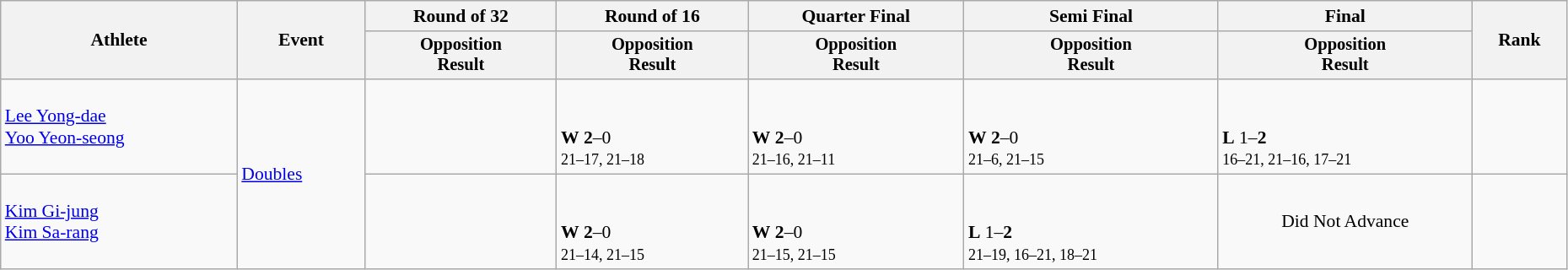<table class="wikitable" width="98%" style="text-align:left; font-size:90%">
<tr>
<th rowspan=2>Athlete</th>
<th rowspan=2>Event</th>
<th>Round of 32</th>
<th>Round of 16</th>
<th>Quarter Final</th>
<th>Semi Final</th>
<th>Final</th>
<th rowspan=2>Rank</th>
</tr>
<tr style="font-size:95%">
<th>Opposition<br>Result</th>
<th>Opposition<br>Result</th>
<th>Opposition<br>Result</th>
<th>Opposition<br>Result</th>
<th>Opposition<br>Result</th>
</tr>
<tr>
<td><a href='#'>Lee Yong-dae</a><br><a href='#'>Yoo Yeon-seong</a></td>
<td rowspan=2><a href='#'>Doubles</a></td>
<td></td>
<td><br><br><strong>W</strong> <strong>2</strong>–0<br><small>21–17, 21–18</small></td>
<td><br><br><strong>W</strong> <strong>2</strong>–0<br><small>21–16, 21–11</small></td>
<td><br><br><strong>W</strong> <strong>2</strong>–0<br><small>21–6, 21–15</small></td>
<td><br><br><strong>L</strong> 1–<strong>2</strong><br><small>16–21, 21–16, 17–21</small></td>
<td align=center></td>
</tr>
<tr>
<td><a href='#'>Kim Gi-jung</a><br><a href='#'>Kim Sa-rang</a></td>
<td></td>
<td><br><br><strong>W</strong> <strong>2</strong>–0<br><small>21–14, 21–15</small></td>
<td><br><br><strong>W</strong> <strong>2</strong>–0<br><small>21–15, 21–15</small></td>
<td><br><br><strong>L</strong> 1–<strong>2</strong><br><small>21–19, 16–21, 18–21</small></td>
<td align="center">Did Not Advance</td>
<td align=center></td>
</tr>
</table>
